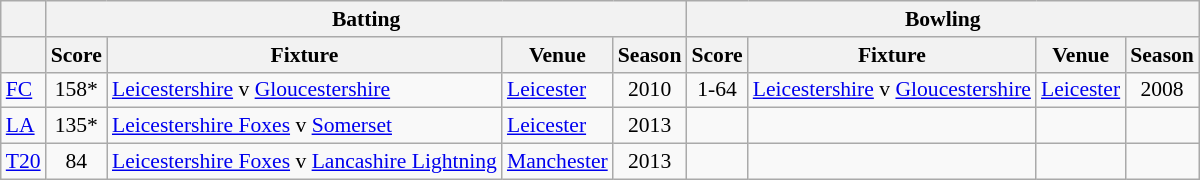<table class=wikitable style="font-size:90%">
<tr>
<th rowspan="1"></th>
<th colspan="4" rowspan="1">Batting</th>
<th colspan="4" rowspan="1">Bowling</th>
</tr>
<tr>
<th></th>
<th>Score</th>
<th>Fixture</th>
<th>Venue</th>
<th>Season</th>
<th>Score</th>
<th>Fixture</th>
<th>Venue</th>
<th>Season</th>
</tr>
<tr>
<td><a href='#'>FC</a></td>
<td align="center">158*</td>
<td><a href='#'>Leicestershire</a> v <a href='#'>Gloucestershire</a></td>
<td><a href='#'>Leicester</a></td>
<td align="center">2010</td>
<td align="center">1-64</td>
<td><a href='#'>Leicestershire</a> v <a href='#'>Gloucestershire</a></td>
<td><a href='#'>Leicester</a></td>
<td align="center">2008</td>
</tr>
<tr>
<td><a href='#'>LA</a></td>
<td align="center">135*</td>
<td><a href='#'>Leicestershire Foxes</a> v <a href='#'>Somerset</a></td>
<td><a href='#'>Leicester</a></td>
<td align="center">2013</td>
<td align="center"></td>
<td></td>
<td></td>
<td align="center"></td>
</tr>
<tr>
<td><a href='#'>T20</a></td>
<td align="center">84</td>
<td><a href='#'>Leicestershire Foxes</a> v <a href='#'>Lancashire Lightning</a></td>
<td><a href='#'>Manchester</a></td>
<td align="center">2013</td>
<td align="center"></td>
<td></td>
<td></td>
<td align="center"></td>
</tr>
</table>
